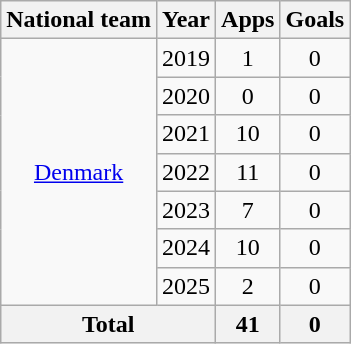<table class="wikitable" style="text-align: center;">
<tr>
<th>National team</th>
<th>Year</th>
<th>Apps</th>
<th>Goals</th>
</tr>
<tr>
<td rowspan="7"><a href='#'>Denmark</a></td>
<td>2019</td>
<td>1</td>
<td>0</td>
</tr>
<tr>
<td>2020</td>
<td>0</td>
<td>0</td>
</tr>
<tr>
<td>2021</td>
<td>10</td>
<td>0</td>
</tr>
<tr>
<td>2022</td>
<td>11</td>
<td>0</td>
</tr>
<tr>
<td>2023</td>
<td>7</td>
<td>0</td>
</tr>
<tr>
<td>2024</td>
<td>10</td>
<td>0</td>
</tr>
<tr>
<td>2025</td>
<td>2</td>
<td>0</td>
</tr>
<tr>
<th colspan="2">Total</th>
<th>41</th>
<th>0</th>
</tr>
</table>
